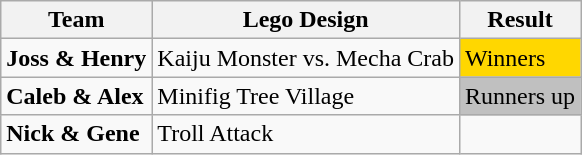<table class="wikitable">
<tr>
<th>Team</th>
<th>Lego Design</th>
<th>Result</th>
</tr>
<tr>
<td><strong>Joss & Henry</strong></td>
<td>Kaiju Monster vs. Mecha Crab</td>
<td style="background:gold">Winners</td>
</tr>
<tr>
<td><strong>Caleb & Alex</strong></td>
<td>Minifig Tree Village</td>
<td style="background:silver">Runners up</td>
</tr>
<tr>
<td><strong>Nick & Gene</strong></td>
<td>Troll Attack</td>
<td></td>
</tr>
</table>
